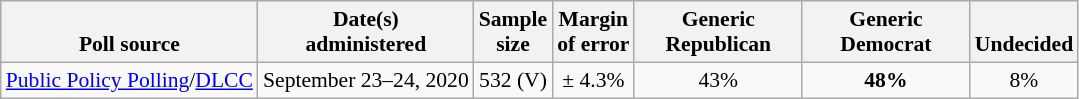<table class="wikitable" style="font-size:90%;text-align:center;">
<tr valign=bottom>
<th>Poll source</th>
<th>Date(s)<br>administered</th>
<th>Sample<br>size</th>
<th>Margin<br>of error</th>
<th style="width:105px">Generic<br>Republican</th>
<th style="width:105px">Generic<br>Democrat</th>
<th>Undecided</th>
</tr>
<tr>
<td style="text-align:left;"><a href='#'>Public Policy Polling</a>/<a href='#'>DLCC</a></td>
<td>September 23–24, 2020</td>
<td>532 (V)</td>
<td>± 4.3%</td>
<td>43%</td>
<td><strong>48%</strong></td>
<td>8%</td>
</tr>
</table>
